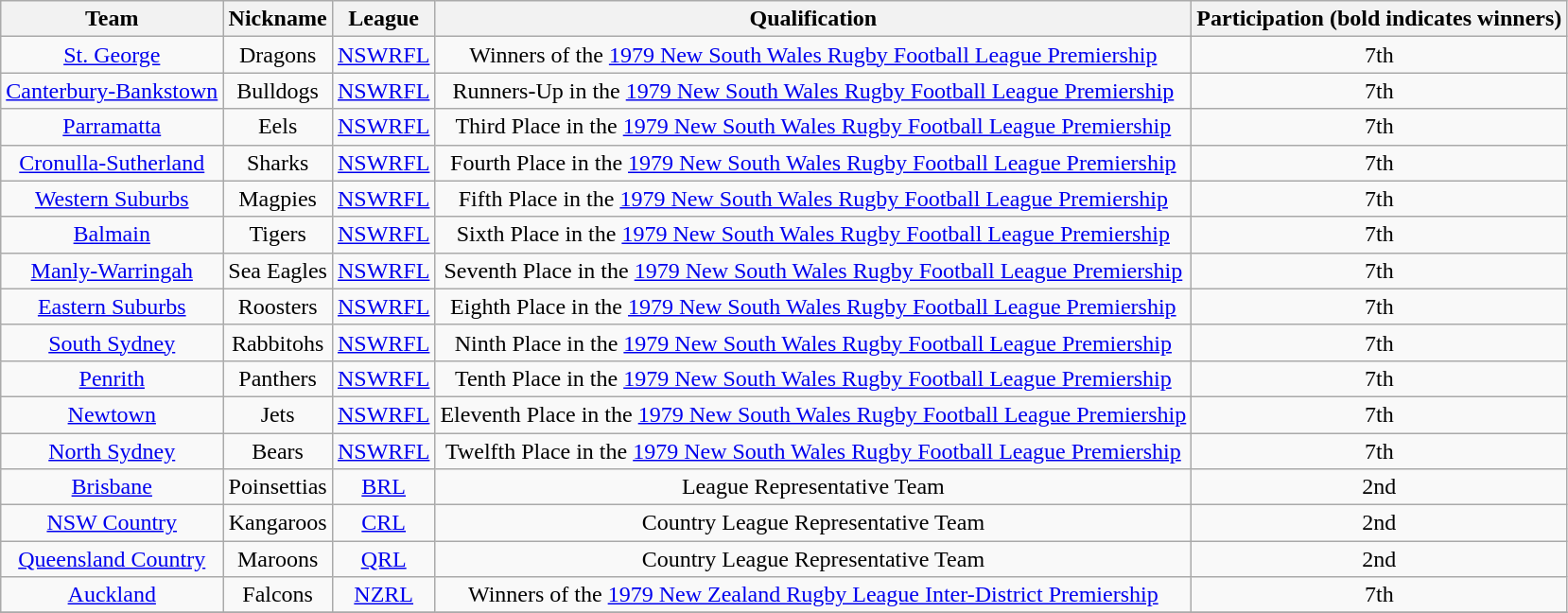<table class="wikitable" style="text-align:center">
<tr>
<th>Team</th>
<th>Nickname</th>
<th>League</th>
<th>Qualification</th>
<th>Participation (bold indicates winners)</th>
</tr>
<tr>
<td><a href='#'>St. George</a></td>
<td>Dragons</td>
<td><a href='#'>NSWRFL</a></td>
<td>Winners of the <a href='#'>1979 New South Wales Rugby Football League Premiership</a></td>
<td>7th </td>
</tr>
<tr>
<td><a href='#'>Canterbury-Bankstown</a></td>
<td>Bulldogs</td>
<td><a href='#'>NSWRFL</a></td>
<td>Runners-Up in the <a href='#'>1979 New South Wales Rugby Football League Premiership</a></td>
<td>7th </td>
</tr>
<tr>
<td><a href='#'>Parramatta</a></td>
<td>Eels</td>
<td><a href='#'>NSWRFL</a></td>
<td>Third Place in the <a href='#'>1979 New South Wales Rugby Football League Premiership</a></td>
<td>7th </td>
</tr>
<tr>
<td><a href='#'>Cronulla-Sutherland</a></td>
<td>Sharks</td>
<td><a href='#'>NSWRFL</a></td>
<td>Fourth Place in the <a href='#'>1979 New South Wales Rugby Football League Premiership</a></td>
<td>7th </td>
</tr>
<tr>
<td><a href='#'>Western Suburbs</a></td>
<td>Magpies</td>
<td><a href='#'>NSWRFL</a></td>
<td>Fifth Place in the <a href='#'>1979 New South Wales Rugby Football League Premiership</a></td>
<td>7th </td>
</tr>
<tr>
<td><a href='#'>Balmain</a></td>
<td>Tigers</td>
<td><a href='#'>NSWRFL</a></td>
<td>Sixth Place in the <a href='#'>1979 New South Wales Rugby Football League Premiership</a></td>
<td>7th </td>
</tr>
<tr>
<td><a href='#'>Manly-Warringah</a></td>
<td>Sea Eagles</td>
<td><a href='#'>NSWRFL</a></td>
<td>Seventh Place in the <a href='#'>1979 New South Wales Rugby Football League Premiership</a></td>
<td>7th </td>
</tr>
<tr>
<td><a href='#'>Eastern Suburbs</a></td>
<td>Roosters</td>
<td><a href='#'>NSWRFL</a></td>
<td>Eighth Place in the <a href='#'>1979 New South Wales Rugby Football League Premiership</a></td>
<td>7th </td>
</tr>
<tr>
<td><a href='#'>South Sydney</a></td>
<td>Rabbitohs</td>
<td><a href='#'>NSWRFL</a></td>
<td>Ninth Place in the <a href='#'>1979 New South Wales Rugby Football League Premiership</a></td>
<td>7th </td>
</tr>
<tr>
<td><a href='#'>Penrith</a></td>
<td>Panthers</td>
<td><a href='#'>NSWRFL</a></td>
<td>Tenth Place in the <a href='#'>1979 New South Wales Rugby Football League Premiership</a></td>
<td>7th </td>
</tr>
<tr>
<td><a href='#'>Newtown</a></td>
<td>Jets</td>
<td><a href='#'>NSWRFL</a></td>
<td>Eleventh Place in the <a href='#'>1979 New South Wales Rugby Football League Premiership</a></td>
<td>7th </td>
</tr>
<tr>
<td><a href='#'>North Sydney</a></td>
<td>Bears</td>
<td><a href='#'>NSWRFL</a></td>
<td>Twelfth Place in the <a href='#'>1979 New South Wales Rugby Football League Premiership</a></td>
<td>7th </td>
</tr>
<tr>
<td><a href='#'>Brisbane</a></td>
<td>Poinsettias</td>
<td><a href='#'>BRL</a></td>
<td>League Representative Team</td>
<td>2nd </td>
</tr>
<tr>
<td><a href='#'>NSW Country</a></td>
<td>Kangaroos</td>
<td><a href='#'>CRL</a></td>
<td>Country League Representative Team</td>
<td>2nd </td>
</tr>
<tr>
<td><a href='#'>Queensland Country</a></td>
<td>Maroons</td>
<td><a href='#'>QRL</a></td>
<td>Country League Representative Team</td>
<td>2nd </td>
</tr>
<tr>
<td><a href='#'>Auckland</a></td>
<td>Falcons</td>
<td><a href='#'>NZRL</a></td>
<td>Winners of the <a href='#'>1979 New Zealand Rugby League Inter-District Premiership</a></td>
<td>7th </td>
</tr>
<tr>
</tr>
</table>
